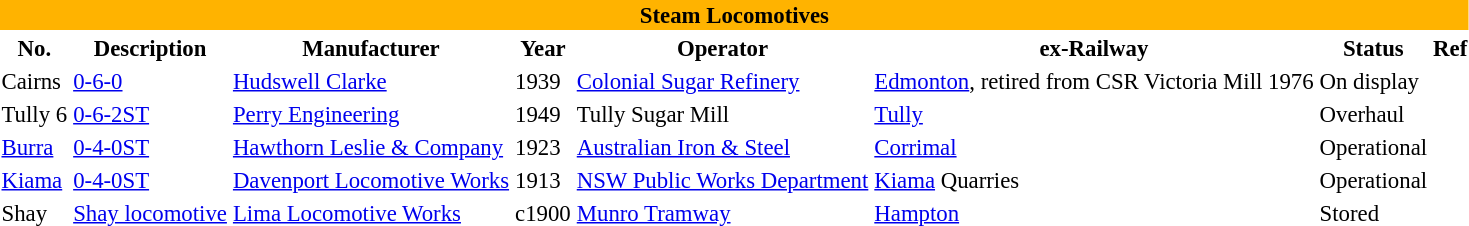<table class="toccolours" style="font-size:95%;">
<tr>
<th colspan="9" bgcolor="#FFB300">Steam Locomotives</th>
</tr>
<tr>
<th>No.</th>
<th>Description</th>
<th>Manufacturer</th>
<th>Year</th>
<th>Operator</th>
<th>ex-Railway</th>
<th>Status</th>
<th>Ref</th>
</tr>
<tr -style="background:#E5E5FF">
<td>Cairns</td>
<td><a href='#'>0-6-0</a></td>
<td><a href='#'>Hudswell Clarke</a></td>
<td>1939</td>
<td><a href='#'>Colonial Sugar Refinery</a></td>
<td><a href='#'>Edmonton</a>, retired from CSR Victoria Mill 1976</td>
<td>On display</td>
<td></td>
</tr>
<tr -style="background:#E5E5FF">
<td>Tully 6</td>
<td><a href='#'>0-6-2ST</a></td>
<td><a href='#'>Perry Engineering</a></td>
<td>1949</td>
<td>Tully Sugar Mill</td>
<td><a href='#'>Tully</a></td>
<td>Overhaul</td>
<td></td>
</tr>
<tr -style="background:#E5E5FF">
<td><a href='#'>Burra</a></td>
<td><a href='#'>0-4-0ST</a></td>
<td><a href='#'>Hawthorn Leslie & Company</a></td>
<td>1923</td>
<td><a href='#'>Australian Iron & Steel</a></td>
<td><a href='#'>Corrimal</a></td>
<td>Operational</td>
<td></td>
</tr>
<tr -style="background:#E5E5FF">
<td><a href='#'>Kiama</a></td>
<td><a href='#'>0-4-0ST</a></td>
<td><a href='#'>Davenport Locomotive Works</a></td>
<td>1913</td>
<td><a href='#'>NSW Public Works Department</a></td>
<td><a href='#'>Kiama</a> Quarries</td>
<td>Operational</td>
<td></td>
</tr>
<tr -style="background:#E5E5FF">
<td>Shay</td>
<td><a href='#'>Shay locomotive</a></td>
<td><a href='#'>Lima Locomotive Works</a></td>
<td>c1900</td>
<td><a href='#'>Munro Tramway</a></td>
<td><a href='#'>Hampton</a></td>
<td>Stored</td>
<td></td>
</tr>
</table>
